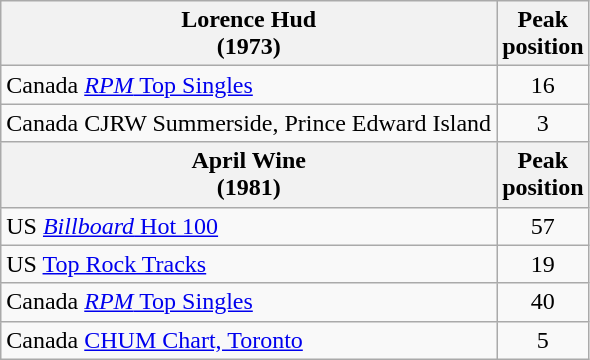<table class="wikitable">
<tr>
<th>Lorence Hud<br>(1973)</th>
<th>Peak<br>position</th>
</tr>
<tr>
<td>Canada <a href='#'><em>RPM</em> Top Singles</a></td>
<td style="text-align:center;">16</td>
</tr>
<tr>
<td>Canada CJRW Summerside, Prince Edward Island</td>
<td style="text-align:center;">3</td>
</tr>
<tr>
<th>April Wine<br>(1981)</th>
<th>Peak<br>position</th>
</tr>
<tr>
<td>US <a href='#'><em>Billboard</em> Hot 100</a></td>
<td style="text-align:center;">57</td>
</tr>
<tr>
<td>US <a href='#'>Top Rock Tracks</a></td>
<td style="text-align:center;">19</td>
</tr>
<tr>
<td>Canada <a href='#'><em>RPM</em> Top Singles</a></td>
<td style="text-align:center;">40</td>
</tr>
<tr>
<td>Canada <a href='#'>CHUM Chart, Toronto</a></td>
<td style="text-align:center;">5</td>
</tr>
</table>
